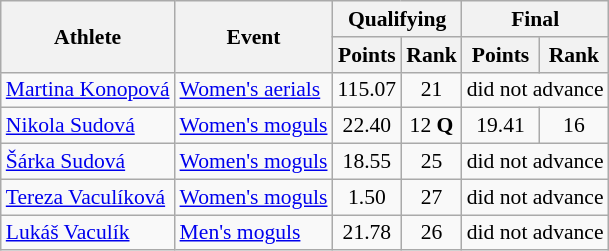<table class="wikitable" style="font-size:90%">
<tr>
<th rowspan="2">Athlete</th>
<th rowspan="2">Event</th>
<th colspan="2">Qualifying</th>
<th colspan="2">Final</th>
</tr>
<tr>
<th>Points</th>
<th>Rank</th>
<th>Points</th>
<th>Rank</th>
</tr>
<tr align=center>
<td align=left><a href='#'>Martina Konopová</a></td>
<td align=left><a href='#'>Women's aerials</a></td>
<td>115.07</td>
<td>21</td>
<td colspan=2>did not advance</td>
</tr>
<tr align=center>
<td align=left><a href='#'>Nikola Sudová</a></td>
<td align=left><a href='#'>Women's moguls</a></td>
<td>22.40</td>
<td>12 <strong>Q</strong></td>
<td>19.41</td>
<td>16</td>
</tr>
<tr align=center>
<td align=left><a href='#'>Šárka Sudová</a></td>
<td align=left><a href='#'>Women's moguls</a></td>
<td>18.55</td>
<td>25</td>
<td colspan=2>did not advance</td>
</tr>
<tr align=center>
<td align=left><a href='#'>Tereza Vaculíková</a></td>
<td align=left><a href='#'>Women's moguls</a></td>
<td>1.50</td>
<td>27</td>
<td colspan=2>did not advance</td>
</tr>
<tr align=center>
<td align=left><a href='#'>Lukáš Vaculík</a></td>
<td align=left><a href='#'>Men's moguls</a></td>
<td>21.78</td>
<td>26</td>
<td colspan=2>did not advance</td>
</tr>
</table>
